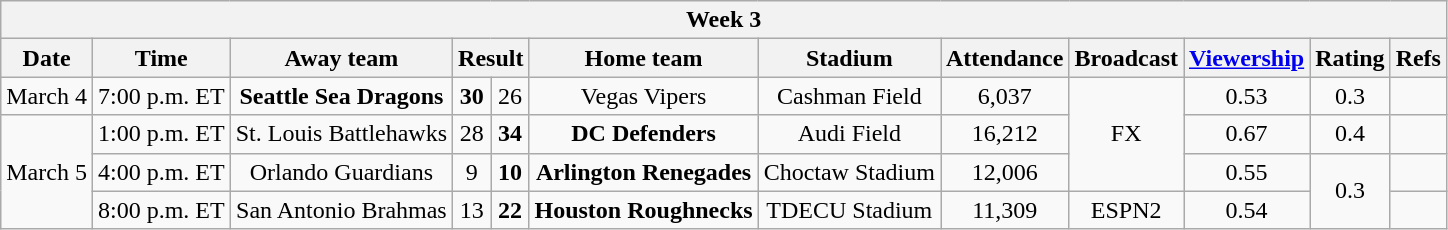<table class="wikitable" style="text-align:center;">
<tr>
<th colspan="12">Week 3</th>
</tr>
<tr>
<th>Date</th>
<th>Time<br></th>
<th>Away team</th>
<th colspan="2">Result<br></th>
<th>Home team</th>
<th>Stadium</th>
<th>Attendance</th>
<th>Broadcast</th>
<th><a href='#'>Viewership</a><br></th>
<th>Rating<br></th>
<th>Refs</th>
</tr>
<tr>
<td>March 4</td>
<td>7:00 p.m. ET</td>
<td><strong>Seattle Sea Dragons</strong></td>
<td><strong>30</strong></td>
<td>26</td>
<td>Vegas Vipers</td>
<td>Cashman Field</td>
<td>6,037</td>
<td rowspan="3">FX</td>
<td>0.53</td>
<td>0.3</td>
<td></td>
</tr>
<tr>
<td rowspan=3>March 5</td>
<td>1:00 p.m. ET</td>
<td>St. Louis Battlehawks</td>
<td>28</td>
<td><strong>34</strong></td>
<td><strong>DC Defenders</strong></td>
<td>Audi Field</td>
<td>16,212</td>
<td>0.67</td>
<td>0.4</td>
<td></td>
</tr>
<tr>
<td>4:00 p.m. ET</td>
<td>Orlando Guardians</td>
<td>9</td>
<td><strong>10</strong></td>
<td><strong>Arlington Renegades</strong></td>
<td>Choctaw Stadium</td>
<td>12,006</td>
<td>0.55</td>
<td rowspan="2">0.3</td>
<td></td>
</tr>
<tr>
<td>8:00 p.m. ET</td>
<td>San Antonio Brahmas</td>
<td>13</td>
<td><strong>22</strong></td>
<td><strong>Houston Roughnecks</strong></td>
<td>TDECU Stadium</td>
<td>11,309</td>
<td>ESPN2</td>
<td>0.54</td>
<td></td>
</tr>
</table>
